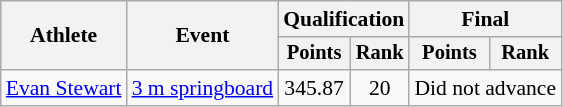<table class="wikitable" style="font-size:90%">
<tr>
<th rowspan=2>Athlete</th>
<th rowspan=2>Event</th>
<th colspan=2>Qualification</th>
<th colspan=2>Final</th>
</tr>
<tr style="font-size:95%">
<th>Points</th>
<th>Rank</th>
<th>Points</th>
<th>Rank</th>
</tr>
<tr align=center>
<td align=left><a href='#'>Evan Stewart</a></td>
<td align=left><a href='#'>3 m springboard</a></td>
<td>345.87</td>
<td>20</td>
<td colspan=2>Did not advance</td>
</tr>
</table>
